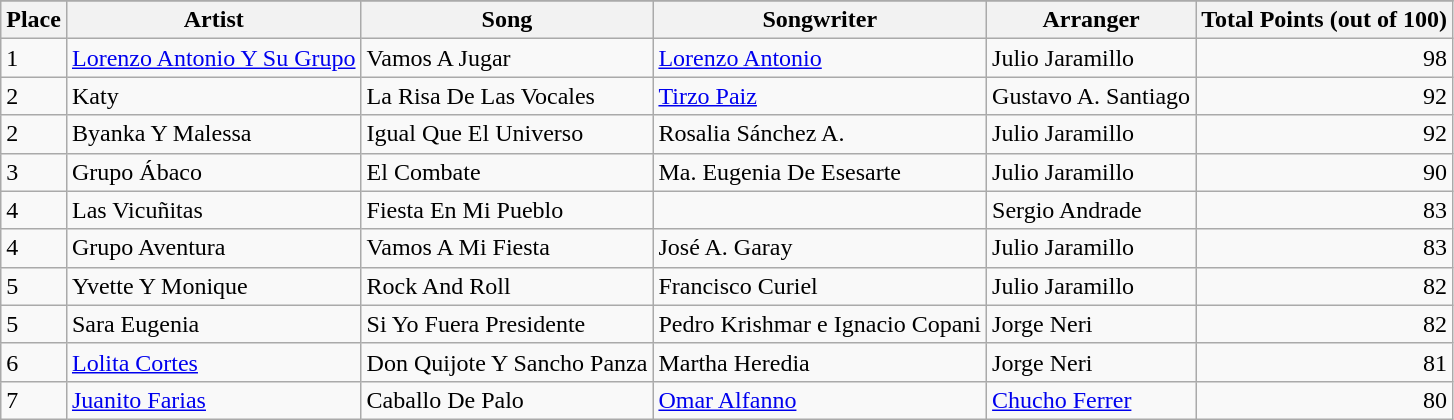<table class="wikitable">
<tr>
</tr>
<tr>
<th scope=col>Place</th>
<th scope=col>Artist</th>
<th scope=col>Song</th>
<th scope=col>Songwriter</th>
<th scope=col>Arranger</th>
<th scope=col>Total Points (out of 100)</th>
</tr>
<tr>
<td>1</td>
<td><a href='#'>Lorenzo Antonio Y Su Grupo</a></td>
<td>Vamos A Jugar</td>
<td><a href='#'>Lorenzo Antonio</a></td>
<td>Julio Jaramillo</td>
<td align="right">98</td>
</tr>
<tr>
<td>2</td>
<td>Katy</td>
<td>La Risa De Las Vocales</td>
<td><a href='#'>Tirzo Paiz</a></td>
<td>Gustavo A. Santiago</td>
<td align="right">92</td>
</tr>
<tr>
<td>2</td>
<td>Byanka Y Malessa</td>
<td>Igual Que El Universo</td>
<td>Rosalia Sánchez A.</td>
<td>Julio Jaramillo</td>
<td align="right">92</td>
</tr>
<tr>
<td>3</td>
<td>Grupo Ábaco</td>
<td>El Combate</td>
<td>Ma. Eugenia De Esesarte</td>
<td>Julio Jaramillo</td>
<td align="right">90</td>
</tr>
<tr>
<td>4</td>
<td>Las Vicuñitas</td>
<td>Fiesta En Mi Pueblo</td>
<td></td>
<td>Sergio Andrade</td>
<td align="right">83</td>
</tr>
<tr>
<td>4</td>
<td>Grupo Aventura</td>
<td>Vamos A Mi Fiesta</td>
<td>José A. Garay</td>
<td>Julio Jaramillo</td>
<td align="right">83</td>
</tr>
<tr>
<td>5</td>
<td>Yvette Y Monique</td>
<td>Rock And Roll</td>
<td>Francisco Curiel</td>
<td>Julio Jaramillo</td>
<td align="right">82</td>
</tr>
<tr>
<td>5</td>
<td>Sara Eugenia</td>
<td>Si Yo Fuera Presidente</td>
<td>Pedro Krishmar e Ignacio Copani</td>
<td>Jorge Neri</td>
<td align="right">82</td>
</tr>
<tr>
<td>6</td>
<td><a href='#'>Lolita Cortes</a></td>
<td>Don Quijote Y Sancho Panza</td>
<td>Martha Heredia</td>
<td>Jorge Neri</td>
<td align="right">81</td>
</tr>
<tr>
<td>7</td>
<td><a href='#'>Juanito Farias</a></td>
<td>Caballo De Palo</td>
<td><a href='#'>Omar Alfanno</a></td>
<td><a href='#'>Chucho Ferrer</a></td>
<td align="right">80</td>
</tr>
</table>
